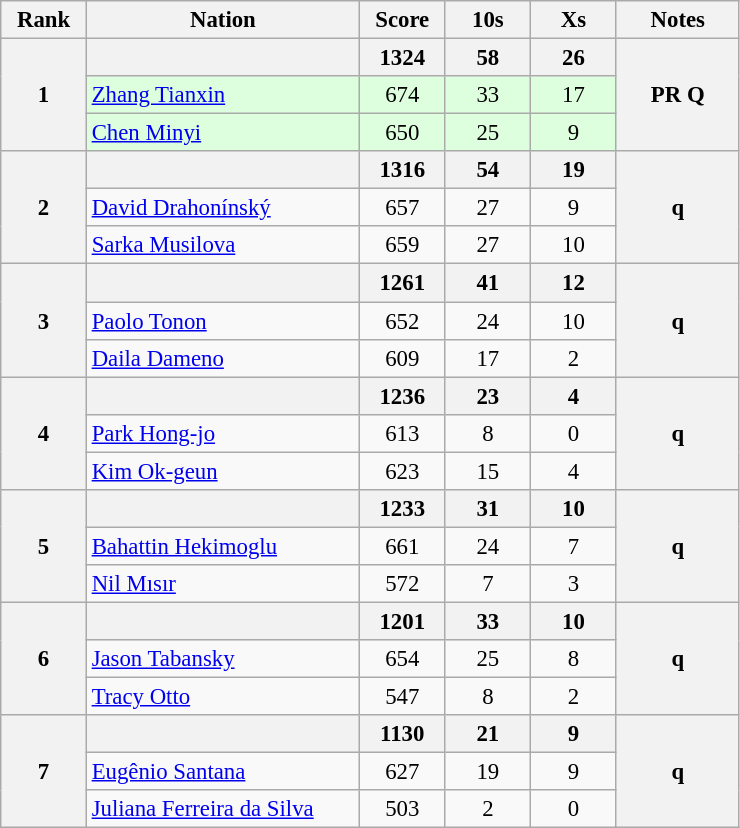<table class="wikitable" style="font-size:95%;background-color=#eeffee">
<tr>
<th width="50">Rank</th>
<th width="175">Nation</th>
<th width="50">Score</th>
<th width="50">10s</th>
<th width="50">Xs</th>
<th width="75">Notes</th>
</tr>
<tr align=center>
<th rowspan="3">1</th>
<th></th>
<th>1324</th>
<th>58</th>
<th>26</th>
<th rowspan="3">PR Q</th>
</tr>
<tr bgcolor=ddffdd align=center>
<td align="left"><a href='#'>Zhang Tianxin</a></td>
<td>674</td>
<td>33</td>
<td>17</td>
</tr>
<tr bgcolor=ddffdd align=center>
<td align="left"><a href='#'>Chen Minyi</a></td>
<td>650</td>
<td>25</td>
<td>9</td>
</tr>
<tr>
<th rowspan="3">2</th>
<th></th>
<th>1316</th>
<th>54</th>
<th>19</th>
<th rowspan="3">q</th>
</tr>
<tr align=center>
<td align="left"><a href='#'>David Drahonínský</a></td>
<td>657</td>
<td>27</td>
<td>9</td>
</tr>
<tr align=center>
<td align="left"><a href='#'>Sarka Musilova</a></td>
<td>659</td>
<td>27</td>
<td>10</td>
</tr>
<tr>
<th rowspan="3">3</th>
<th></th>
<th>1261</th>
<th>41</th>
<th>12</th>
<th rowspan="3">q</th>
</tr>
<tr align=center>
<td align="left"><a href='#'>Paolo Tonon</a></td>
<td>652</td>
<td>24</td>
<td>10</td>
</tr>
<tr align=center>
<td align="left"><a href='#'>Daila Dameno</a></td>
<td>609</td>
<td>17</td>
<td>2</td>
</tr>
<tr>
<th rowspan="3">4</th>
<th></th>
<th>1236</th>
<th>23</th>
<th>4</th>
<th rowspan="3">q</th>
</tr>
<tr align=center>
<td align="left"><a href='#'>Park Hong-jo</a></td>
<td>613</td>
<td>8</td>
<td>0</td>
</tr>
<tr align=center>
<td align="left"><a href='#'>Kim Ok-geun</a></td>
<td>623</td>
<td>15</td>
<td>4</td>
</tr>
<tr>
<th rowspan="3">5</th>
<th></th>
<th>1233</th>
<th>31</th>
<th>10</th>
<th rowspan="3">q</th>
</tr>
<tr align=center>
<td align="left"><a href='#'>Bahattin Hekimoglu</a></td>
<td>661</td>
<td>24</td>
<td>7</td>
</tr>
<tr align=center>
<td align="left"><a href='#'>Nil Mısır</a></td>
<td>572</td>
<td>7</td>
<td>3</td>
</tr>
<tr>
<th rowspan="3">6</th>
<th></th>
<th>1201</th>
<th>33</th>
<th>10</th>
<th rowspan="3">q</th>
</tr>
<tr align=center>
<td align="left"><a href='#'>Jason Tabansky</a></td>
<td>654</td>
<td>25</td>
<td>8</td>
</tr>
<tr align=center>
<td align="left"><a href='#'>Tracy Otto</a></td>
<td>547</td>
<td>8</td>
<td>2</td>
</tr>
<tr align=center>
<th rowspan="3">7</th>
<th></th>
<th>1130</th>
<th>21</th>
<th>9</th>
<th rowspan="3">q</th>
</tr>
<tr align=center>
<td align="left"><a href='#'>Eugênio Santana</a></td>
<td>627</td>
<td>19</td>
<td>9</td>
</tr>
<tr align=center>
<td align="left"><a href='#'>Juliana Ferreira da Silva</a></td>
<td>503</td>
<td>2</td>
<td>0</td>
</tr>
</table>
